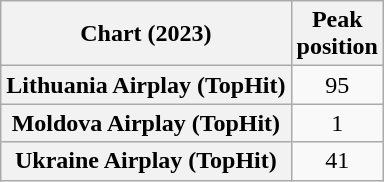<table class="wikitable sortable plainrowheaders" style="text-align:center">
<tr>
<th scope="col">Chart (2023)</th>
<th scope="col">Peak<br>position</th>
</tr>
<tr>
<th scope="row">Lithuania Airplay (TopHit)</th>
<td>95</td>
</tr>
<tr>
<th scope="row">Moldova Airplay (TopHit)</th>
<td>1</td>
</tr>
<tr>
<th scope="row">Ukraine Airplay (TopHit)</th>
<td>41</td>
</tr>
</table>
